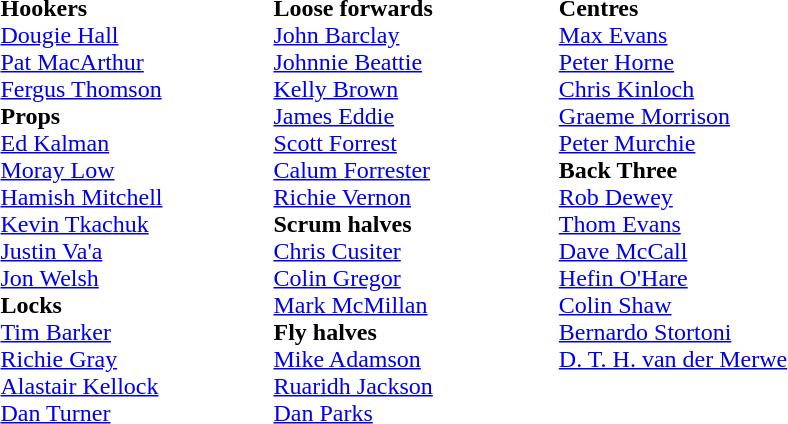<table class="toccolours" style="border-collapse: collapse;">
<tr>
<td valign="top"></td>
<td width="20"> </td>
<td valign="top"><br><strong>Hookers</strong><br>
 <a href='#'>Dougie Hall</a><br>
 <a href='#'>Pat MacArthur</a><br>
 <a href='#'>Fergus Thomson</a><br><strong>Props</strong><br>
 <a href='#'>Ed Kalman</a><br>
 <a href='#'>Moray Low</a><br>
 <a href='#'>Hamish Mitchell</a><br>
 <a href='#'>Kevin Tkachuk</a><br>
 <a href='#'>Justin Va'a</a><br>
 <a href='#'>Jon Welsh</a><br><strong>Locks</strong><br>
 <a href='#'>Tim Barker</a><br>
 <a href='#'>Richie Gray</a><br>
 <a href='#'>Alastair Kellock</a><br>
 <a href='#'>Dan Turner</a><br></td>
<td width="70"> </td>
<td valign="top"><br><strong>Loose forwards</strong><br>
 <a href='#'>John Barclay</a><br>
 <a href='#'>Johnnie Beattie</a><br>
 <a href='#'>Kelly Brown</a><br>
 <a href='#'>James Eddie</a><br>
 <a href='#'>Scott Forrest</a><br>
 <a href='#'>Calum Forrester</a><br>
 <a href='#'>Richie Vernon</a><br><strong>Scrum halves</strong> <br>
 <a href='#'>Chris Cusiter</a><br>
 <a href='#'>Colin Gregor</a><br>
 <a href='#'>Mark McMillan</a><br><strong>Fly halves</strong> <br>
 <a href='#'>Mike Adamson</a><br>
 <a href='#'>Ruaridh Jackson</a><br>
 <a href='#'>Dan Parks</a><br>
<br></td>
<td width="80"> </td>
<td valign="top"><br><strong>Centres</strong><br>
 <a href='#'>Max Evans</a><br>
 <a href='#'>Peter Horne</a><br>
 <a href='#'>Chris Kinloch</a><br>
 <a href='#'>Graeme Morrison</a><br>
 <a href='#'>Peter Murchie</a><br><strong>Back Three</strong><br>
 <a href='#'>Rob Dewey</a><br>
 <a href='#'>Thom Evans</a><br>
 <a href='#'>Dave McCall</a><br>
 <a href='#'>Hefin O'Hare</a><br>
 <a href='#'>Colin Shaw</a><br>
 <a href='#'>Bernardo Stortoni</a><br>
 <a href='#'>D. T. H. van der Merwe</a><br></td>
<td width="35"> </td>
<td valign="top"></td>
</tr>
</table>
